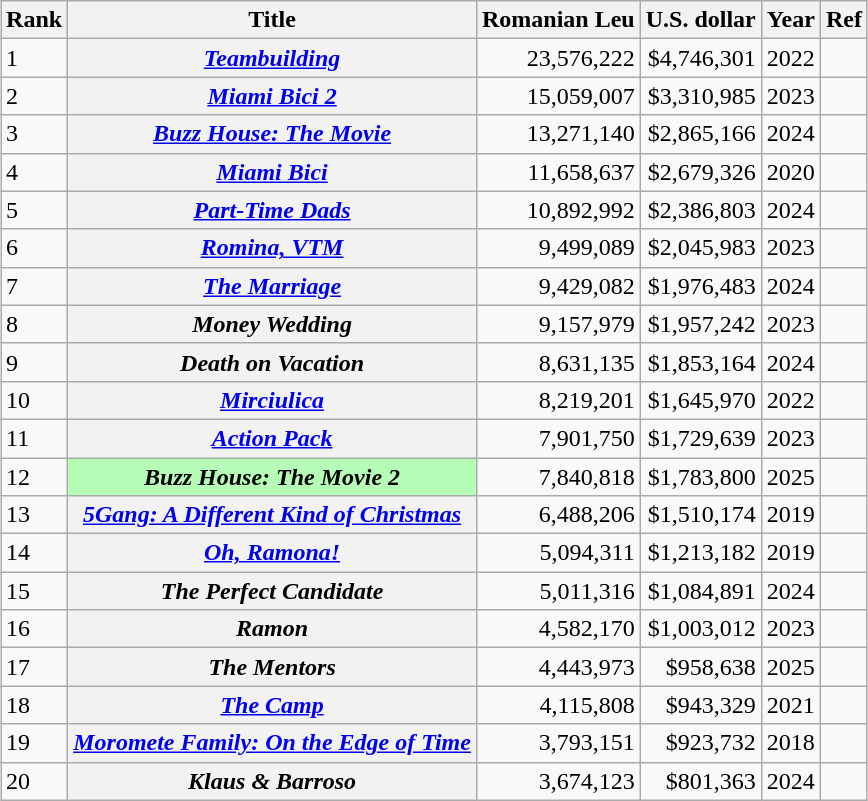<table class="wikitable sortable plainrowheaders" style="margin:auto; margin:auto;">
<tr>
<th scope="col">Rank</th>
<th scope="col">Title</th>
<th scope="col">Romanian Leu</th>
<th scope="col">U.S. dollar</th>
<th scope="col">Year</th>
<th scope="col" class="unsortable">Ref</th>
</tr>
<tr>
<td>1</td>
<th scope="row"><em><a href='#'>Teambuilding</a></em></th>
<td align="right">23,576,222</td>
<td align="right">$4,746,301</td>
<td style="text-align:center;">2022</td>
<td style="text-align:center;"></td>
</tr>
<tr>
<td>2</td>
<th scope="row"><em><a href='#'>Miami Bici 2</a></em></th>
<td align="right">15,059,007</td>
<td align="right">$3,310,985</td>
<td style="text-align:center;">2023</td>
<td style="text-align:center;"></td>
</tr>
<tr>
<td>3</td>
<th scope="row"><em><a href='#'>Buzz House: The Movie</a></em></th>
<td align="right">13,271,140</td>
<td align="right">$2,865,166</td>
<td style="text-align:center;">2024</td>
<td style="text-align:center;"></td>
</tr>
<tr>
<td>4</td>
<th scope="row"><em><a href='#'>Miami Bici</a></em></th>
<td align="right">11,658,637</td>
<td align="right">$2,679,326</td>
<td style="text-align:center;">2020</td>
<td style="text-align:center;"></td>
</tr>
<tr>
<td>5</td>
<th scope="row"><em><a href='#'>Part-Time Dads</a></em></th>
<td align="right">10,892,992</td>
<td align="right">$2,386,803</td>
<td style="text-align:center;">2024</td>
<td style="text-align:center;"></td>
</tr>
<tr>
<td>6</td>
<th scope="row"><em><a href='#'>Romina, VTM</a></em></th>
<td align="right">9,499,089</td>
<td align="right">$2,045,983</td>
<td style="text-align:center;">2023</td>
<td style="text-align:center;"></td>
</tr>
<tr>
<td>7</td>
<th scope="row"><em><a href='#'>The Marriage</a></em></th>
<td align="right">9,429,082</td>
<td align="right">$1,976,483</td>
<td style="text-align:center;">2024</td>
<td style="text-align:center;"></td>
</tr>
<tr>
<td>8</td>
<th scope="row"><em>Money Wedding</em></th>
<td align="right">9,157,979</td>
<td align="right">$1,957,242</td>
<td style="text-align:center;">2023</td>
<td style="text-align:center;"></td>
</tr>
<tr>
<td>9</td>
<th scope="row"><em>Death on Vacation</em></th>
<td align="right">8,631,135</td>
<td align="right">$1,853,164</td>
<td style="text-align:center;">2024</td>
<td style="text-align:center;"></td>
</tr>
<tr>
<td>10</td>
<th scope="row"><em><a href='#'>Mirciulica</a></em></th>
<td align="right">8,219,201</td>
<td align="right">$1,645,970</td>
<td style="text-align:center;">2022</td>
<td style="text-align:center;"></td>
</tr>
<tr>
<td>11</td>
<th scope="row"><em><a href='#'>Action Pack</a></em></th>
<td align="right">7,901,750</td>
<td align="right">$1,729,639</td>
<td style="text-align:center;">2023</td>
<td style="text-align:center;"></td>
</tr>
<tr>
<td>12</td>
<th scope="row" style="background:#b6fcb6;"><em>Buzz House: The Movie 2</em></th>
<td align="right">7,840,818</td>
<td align="right">$1,783,800</td>
<td style="text-align:center;">2025</td>
<td style="text-align:center;"></td>
</tr>
<tr>
<td>13</td>
<th scope="row"><em><a href='#'>5Gang: A Different Kind of Christmas</a></em></th>
<td align="right">6,488,206</td>
<td align="right">$1,510,174</td>
<td style="text-align:center;">2019</td>
<td style="text-align:center;"></td>
</tr>
<tr>
<td>14</td>
<th scope="row"><em><a href='#'>Oh, Ramona!</a></em></th>
<td align="right">5,094,311</td>
<td align="right">$1,213,182</td>
<td style="text-align:center;">2019</td>
<td style="text-align:center;"></td>
</tr>
<tr>
<td>15</td>
<th scope="row"><em>The Perfect Candidate</em></th>
<td align="right">5,011,316</td>
<td align="right">$1,084,891</td>
<td style="text-align:center;">2024</td>
<td style="text-align:center;"></td>
</tr>
<tr>
<td>16</td>
<th scope="row"><em>Ramon</em></th>
<td align="right">4,582,170</td>
<td align="right">$1,003,012</td>
<td style="text-align:center;">2023</td>
<td style="text-align:center;"></td>
</tr>
<tr>
<td>17</td>
<th scope="row"><em>The Mentors</em></th>
<td align="right">4,443,973</td>
<td align="right">$958,638</td>
<td style="text-align:center;">2025</td>
<td style="text-align:center;"></td>
</tr>
<tr>
<td>18</td>
<th scope="row"><em><a href='#'>The Camp</a></em></th>
<td align="right">4,115,808</td>
<td align="right">$943,329</td>
<td style="text-align:center;">2021</td>
<td style="text-align:center;"></td>
</tr>
<tr>
<td>19</td>
<th scope="row"><em><a href='#'>Moromete Family: On the Edge of Time</a></em></th>
<td align="right">3,793,151</td>
<td align="right">$923,732</td>
<td style="text-align:center;">2018</td>
<td style="text-align:center;"></td>
</tr>
<tr>
<td>20</td>
<th scope="row"><em>Klaus & Barroso</em></th>
<td align="right">3,674,123</td>
<td align="right">$801,363</td>
<td style="text-align:center;">2024</td>
<td style="text-align:center;"></td>
</tr>
</table>
